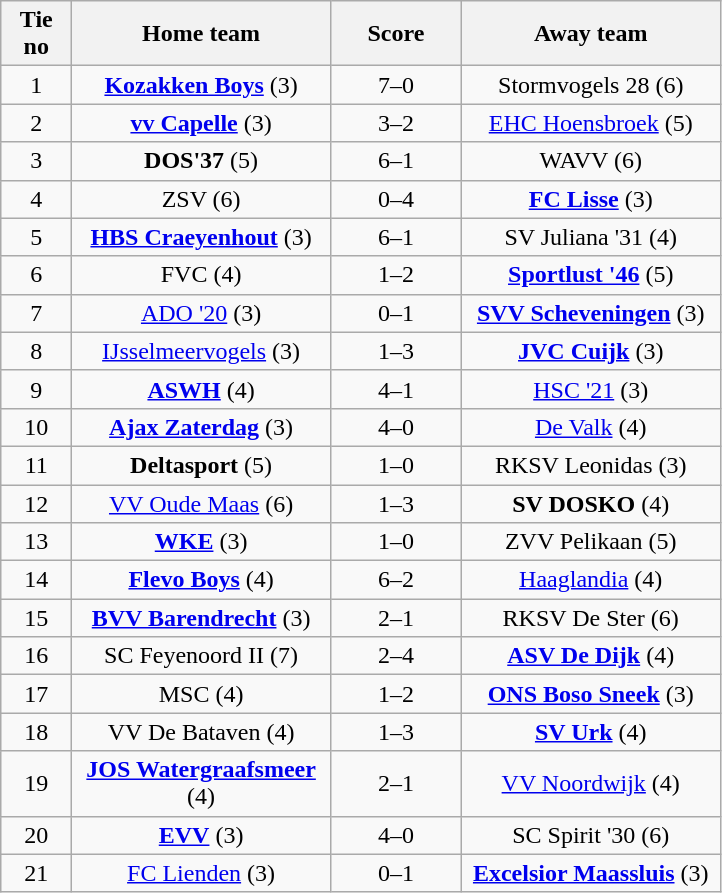<table class="wikitable" style="text-align: center">
<tr>
<th width=40>Tie no</th>
<th width=165>Home team</th>
<th width=80>Score</th>
<th width=165>Away team</th>
</tr>
<tr>
<td>1</td>
<td><strong><a href='#'>Kozakken Boys</a></strong> (3)</td>
<td>7–0</td>
<td>Stormvogels 28 (6)</td>
</tr>
<tr>
<td>2</td>
<td><strong><a href='#'>vv Capelle</a></strong> (3)</td>
<td>3–2 </td>
<td><a href='#'>EHC Hoensbroek</a> (5)</td>
</tr>
<tr>
<td>3</td>
<td><strong>DOS'37</strong> (5)</td>
<td>6–1</td>
<td>WAVV (6)</td>
</tr>
<tr>
<td>4</td>
<td>ZSV (6)</td>
<td>0–4</td>
<td><strong><a href='#'>FC Lisse</a></strong> (3)</td>
</tr>
<tr>
<td>5</td>
<td><strong><a href='#'>HBS Craeyenhout</a></strong> (3)</td>
<td>6–1</td>
<td>SV Juliana '31 (4)</td>
</tr>
<tr>
<td>6</td>
<td>FVC (4)</td>
<td>1–2</td>
<td><strong><a href='#'>Sportlust '46</a></strong> (5)</td>
</tr>
<tr>
<td>7</td>
<td><a href='#'>ADO '20</a> (3)</td>
<td>0–1</td>
<td><strong><a href='#'>SVV Scheveningen</a></strong> (3)</td>
</tr>
<tr>
<td>8</td>
<td><a href='#'>IJsselmeervogels</a> (3)</td>
<td>1–3</td>
<td><strong><a href='#'>JVC Cuijk</a></strong> (3)</td>
</tr>
<tr>
<td>9</td>
<td><strong><a href='#'>ASWH</a></strong> (4)</td>
<td>4–1</td>
<td><a href='#'>HSC '21</a> (3)</td>
</tr>
<tr>
<td>10</td>
<td><strong><a href='#'>Ajax Zaterdag</a></strong> (3)</td>
<td>4–0</td>
<td><a href='#'>De Valk</a> (4)</td>
</tr>
<tr>
<td>11</td>
<td><strong>Deltasport</strong> (5)</td>
<td>1–0</td>
<td>RKSV Leonidas (3)</td>
</tr>
<tr>
<td>12</td>
<td><a href='#'>VV Oude Maas</a> (6)</td>
<td>1–3</td>
<td><strong>SV DOSKO</strong> (4)</td>
</tr>
<tr>
<td>13</td>
<td><strong><a href='#'>WKE</a></strong> (3)</td>
<td>1–0</td>
<td>ZVV Pelikaan (5)</td>
</tr>
<tr>
<td>14</td>
<td><strong><a href='#'>Flevo Boys</a></strong> (4)</td>
<td>6–2</td>
<td><a href='#'>Haaglandia</a> (4)</td>
</tr>
<tr>
<td>15</td>
<td><strong><a href='#'>BVV Barendrecht</a></strong> (3)</td>
<td>2–1 </td>
<td>RKSV De Ster (6)</td>
</tr>
<tr>
<td>16</td>
<td>SC Feyenoord II (7)</td>
<td>2–4 </td>
<td><strong><a href='#'>ASV De Dijk</a></strong> (4)</td>
</tr>
<tr>
<td>17</td>
<td>MSC (4)</td>
<td>1–2</td>
<td><strong><a href='#'>ONS Boso Sneek</a></strong> (3)</td>
</tr>
<tr>
<td>18</td>
<td>VV De Bataven (4)</td>
<td>1–3</td>
<td><strong><a href='#'>SV Urk</a></strong> (4)</td>
</tr>
<tr>
<td>19</td>
<td><strong><a href='#'>JOS Watergraafsmeer</a></strong> (4)</td>
<td>2–1</td>
<td><a href='#'>VV Noordwijk</a> (4)</td>
</tr>
<tr>
<td>20</td>
<td><strong><a href='#'>EVV</a></strong> (3)</td>
<td>4–0</td>
<td>SC Spirit '30 (6)</td>
</tr>
<tr>
<td>21</td>
<td><a href='#'>FC Lienden</a> (3)</td>
<td>0–1</td>
<td><strong><a href='#'>Excelsior Maassluis</a></strong> (3)</td>
</tr>
</table>
